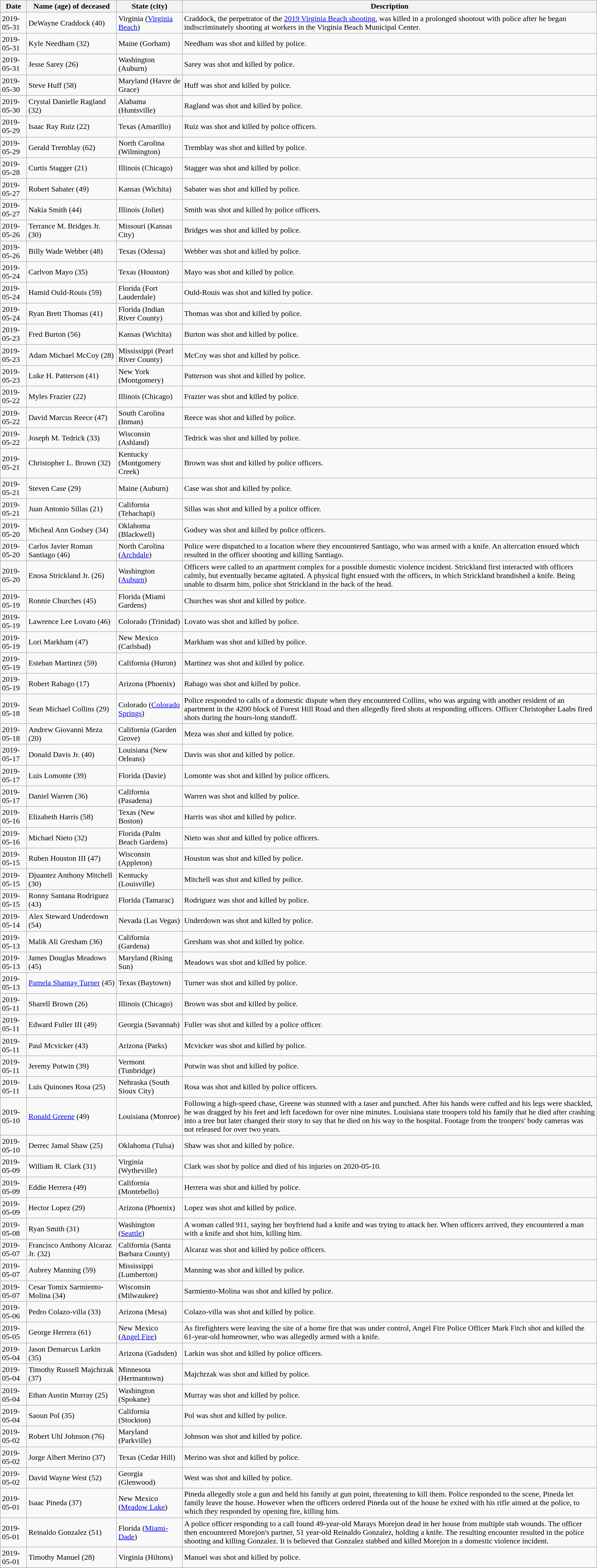<table class="wikitable sortable" border="1" id="killed">
<tr>
<th>Date</th>
<th nowrap>Name (age) of deceased</th>
<th>State (city)</th>
<th>Description</th>
</tr>
<tr>
<td>2019-05-31</td>
<td>DeWayne Craddock (40)</td>
<td>Virginia (<a href='#'>Virginia Beach</a>)</td>
<td>Craddock, the perpetrator of the <a href='#'>2019 Virginia Beach shooting</a>, was killed in a prolonged shootout with police after he began indiscriminately shooting at workers in the Virginia Beach Municipal Center.</td>
</tr>
<tr>
<td>2019-05-31</td>
<td>Kyle Needham (32)</td>
<td>Maine (Gorham)</td>
<td>Needham was shot and killed by police.</td>
</tr>
<tr>
<td>2019-05-31</td>
<td>Jesse Sarey (26)</td>
<td>Washington (Auburn)</td>
<td>Sarey was shot and killed by police.</td>
</tr>
<tr>
<td>2019-05-30</td>
<td>Steve Huff (58)</td>
<td>Maryland (Havre de Grace)</td>
<td>Huff was shot and killed by police.</td>
</tr>
<tr>
<td>2019-05-30</td>
<td>Crystal Danielle Ragland (32)</td>
<td>Alabama (Huntsville)</td>
<td>Ragland was shot and killed by police.</td>
</tr>
<tr>
<td>2019-05-29</td>
<td>Isaac Ray Ruiz (22)</td>
<td>Texas (Amarillo)</td>
<td>Ruiz was shot and killed by police officers.</td>
</tr>
<tr>
<td>2019-05-29</td>
<td>Gerald Tremblay (62)</td>
<td>North Carolina (Wilmington)</td>
<td>Tremblay was shot and killed by police.</td>
</tr>
<tr>
<td>2019-05-28</td>
<td>Curtis Stagger (21)</td>
<td>Illinois (Chicago)</td>
<td>Stagger was shot and killed by police.</td>
</tr>
<tr>
<td>2019-05-27</td>
<td>Robert Sabater (49)</td>
<td>Kansas (Wichita)</td>
<td>Sabater was shot and killed by police.</td>
</tr>
<tr>
<td>2019-05-27</td>
<td>Nakia Smith (44)</td>
<td>Illinois (Joliet)</td>
<td>Smith was shot and killed by police officers.</td>
</tr>
<tr>
<td>2019-05-26</td>
<td>Terrance M. Bridges Jr. (30)</td>
<td>Missouri (Kansas City)</td>
<td>Bridges was shot and killed by police.</td>
</tr>
<tr>
<td>2019-05-26</td>
<td>Billy Wade Webber (48)</td>
<td>Texas (Odessa)</td>
<td>Webber was shot and killed by police.</td>
</tr>
<tr>
<td>2019-05-24</td>
<td>Carlvon Mayo (35)</td>
<td>Texas (Houston)</td>
<td>Mayo was shot and killed by police.</td>
</tr>
<tr>
<td>2019-05-24</td>
<td>Hamid Ould-Rouis (59)</td>
<td>Florida (Fort Lauderdale)</td>
<td>Ould-Rouis was shot and killed by police.</td>
</tr>
<tr>
<td>2019-05-24</td>
<td>Ryan Brett Thomas (41)</td>
<td>Florida (Indian River County)</td>
<td>Thomas was shot and killed by police.</td>
</tr>
<tr>
<td>2019-05-23</td>
<td>Fred Burton (56)</td>
<td>Kansas (Wichita)</td>
<td>Burton was shot and killed by police.</td>
</tr>
<tr>
<td>2019-05-23</td>
<td>Adam Michael McCoy (28)</td>
<td>Mississippi (Pearl River County)</td>
<td>McCoy was shot and killed by police.</td>
</tr>
<tr>
<td>2019-05-23</td>
<td>Luke H. Patterson (41)</td>
<td>New York (Montgomery)</td>
<td>Patterson was shot and killed by police.</td>
</tr>
<tr>
<td>2019-05-22</td>
<td>Myles Frazier (22)</td>
<td>Illinois (Chicago)</td>
<td>Frazier was shot and killed by police.</td>
</tr>
<tr>
<td>2019-05-22</td>
<td>David Marcus Reece (47)</td>
<td>South Carolina (Inman)</td>
<td>Reece was shot and killed by police.</td>
</tr>
<tr>
<td>2019-05-22</td>
<td>Joseph M. Tedrick (33)</td>
<td>Wisconsin (Ashland)</td>
<td>Tedrick was shot and killed by police.</td>
</tr>
<tr>
<td>2019-05-21</td>
<td>Christopher L. Brown (32)</td>
<td>Kentucky (Montgomery Creek)</td>
<td>Brown was shot and killed by police officers.</td>
</tr>
<tr>
<td>2019-05-21</td>
<td>Steven Case (29)</td>
<td>Maine (Auburn)</td>
<td>Case was shot and killed by police.</td>
</tr>
<tr>
<td>2019-05-21</td>
<td>Juan Antonio Sillas (21)</td>
<td>California (Tehachapi)</td>
<td>Sillas was shot and killed by a police officer.</td>
</tr>
<tr>
<td>2019-05-20</td>
<td>Micheal Ann Godsey (34)</td>
<td>Oklahoma (Blackwell)</td>
<td>Godsey was shot and killed by police officers.</td>
</tr>
<tr>
<td>2019-05-20</td>
<td>Carlos Javier Roman Santiago (46)</td>
<td>North Carolina (<a href='#'>Archdale</a>)</td>
<td>Police were dispatched to a location where they encountered Santiago, who was armed with a knife. An altercation ensued which resulted in the officer shooting and killing Santiago.</td>
</tr>
<tr>
<td>2019-05-20</td>
<td>Enosa Strickland Jr. (26)</td>
<td>Washington (<a href='#'>Auburn</a>)</td>
<td>Officers were called to an apartment complex for a possible domestic violence incident. Strickland first interacted with officers calmly, but eventually became agitated. A physical fight ensued with the officers, in which Strickland brandished a knife.  Being unable to disarm him, police shot Strickland in the back of the head.</td>
</tr>
<tr>
<td>2019-05-19</td>
<td>Ronnie Churches (45)</td>
<td>Florida (Miami Gardens)</td>
<td>Churches was shot and killed by police.</td>
</tr>
<tr>
<td>2019-05-19</td>
<td>Lawrence Lee Lovato (46)</td>
<td>Colorado (Trinidad)</td>
<td>Lovato was shot and killed by police.</td>
</tr>
<tr>
<td>2019-05-19</td>
<td>Lori Markham (47)</td>
<td>New Mexico (Carlsbad)</td>
<td>Markham was shot and killed by police.</td>
</tr>
<tr>
<td>2019-05-19</td>
<td>Esteban Martinez (59)</td>
<td>California (Huron)</td>
<td>Martinez was shot and killed by police.</td>
</tr>
<tr>
<td>2019-05-19</td>
<td>Robert Rabago (17)</td>
<td>Arizona (Phoenix)</td>
<td>Rabago was shot and killed by police.</td>
</tr>
<tr>
<td>2019-05-18</td>
<td>Sean Michael Collins (29)</td>
<td>Colorado (<a href='#'>Colorado Springs</a>)</td>
<td>Police responded to calls of a domestic dispute when they encountered Collins, who was arguing with another resident of an apartment in the 4200 block of Forest Hill Road and then allegedly fired shots at responding officers. Officer Christopher Laabs fired shots during the hours-long standoff.</td>
</tr>
<tr>
<td>2019-05-18</td>
<td>Andrew Giovanni Meza (20)</td>
<td>California (Garden Grove)</td>
<td>Meza was shot and killed by police.</td>
</tr>
<tr>
<td>2019-05-17</td>
<td>Donald Davis Jr. (40)</td>
<td>Louisiana (New Orleans)</td>
<td>Davis was shot and killed by police.</td>
</tr>
<tr>
<td>2019-05-17</td>
<td>Luis Lomonte (39)</td>
<td>Florida (Davie)</td>
<td>Lomonte was shot and killed by police officers.</td>
</tr>
<tr>
<td>2019-05-17</td>
<td>Daniel Warren (36)</td>
<td>California (Pasadena)</td>
<td>Warren was shot and killed by police.</td>
</tr>
<tr>
<td>2019-05-16</td>
<td>Elizabeth Harris (58)</td>
<td>Texas (New Boston)</td>
<td>Harris was shot and killed by police.</td>
</tr>
<tr>
<td>2019-05-16</td>
<td>Michael Nieto (32)</td>
<td>Florida (Palm Beach Gardens)</td>
<td>Nieto was shot and killed by police officers.</td>
</tr>
<tr>
<td>2019-05-15</td>
<td>Ruben Houston III (47)</td>
<td>Wisconsin (Appleton)</td>
<td>Houston was shot and killed by police.</td>
</tr>
<tr>
<td>2019-05-15</td>
<td>Djuantez Anthony Mitchell (30)</td>
<td>Kentucky (Louisville)</td>
<td>Mitchell was shot and killed by police.</td>
</tr>
<tr>
<td>2019-05-15</td>
<td>Ronny Santana Rodriguez (43)</td>
<td>Florida (Tamarac)</td>
<td>Rodriguez was shot and killed by police.</td>
</tr>
<tr>
<td>2019-05-14</td>
<td>Alex Steward Underdown (54)</td>
<td>Nevada (Las Vegas)</td>
<td>Underdown was shot and killed by police.</td>
</tr>
<tr>
<td>2019-05-13</td>
<td>Malik Ali Gresham (36)</td>
<td>California (Gardena)</td>
<td>Gresham was shot and killed by police.</td>
</tr>
<tr>
<td>2019-05-13</td>
<td>James Douglas Meadows (45)</td>
<td>Maryland (Rising Sun)</td>
<td>Meadows was shot and killed by police.</td>
</tr>
<tr>
<td>2019-05-13</td>
<td><a href='#'>Pamela Shantay Turner</a> (45)</td>
<td>Texas (Baytown)</td>
<td>Turner was shot and killed by police.</td>
</tr>
<tr>
<td>2019-05-11</td>
<td>Sharell Brown (26)</td>
<td>Illinois (Chicago)</td>
<td>Brown was shot and killed by police.</td>
</tr>
<tr>
<td>2019-05-11</td>
<td>Edward Fuller III (49)</td>
<td>Georgia (Savannah)</td>
<td>Fuller was shot and killed by a police officer.</td>
</tr>
<tr>
<td>2019-05-11</td>
<td>Paul Mcvicker (43)</td>
<td>Arizona (Parks)</td>
<td>Mcvicker was shot and killed by police.</td>
</tr>
<tr>
<td>2019-05-11</td>
<td>Jeremy Potwin (39)</td>
<td>Vermont (Tunbridge)</td>
<td>Potwin was shot and killed by police.</td>
</tr>
<tr>
<td>2019-05-11</td>
<td>Luis Quinones Rosa (25)</td>
<td>Nebraska (South Sioux City)</td>
<td>Rosa was shot and killed by police officers.</td>
</tr>
<tr>
<td>2019-05-10</td>
<td><a href='#'>Ronald Greene</a> (49)</td>
<td>Louisiana (Monroe)</td>
<td>Following a high-speed chase, Greene was stunned with a taser and punched. After his hands were cuffed and his legs were shackled, he was dragged by his feet and left facedown for over nine minutes. Louisiana state troopers told his family that he died after crashing into a tree but later changed their story to say that he died on his way to the hospital. Footage from the troopers' body cameras was not released for over two years.</td>
</tr>
<tr>
<td>2019-05-10</td>
<td>Derrec Jamal Shaw (25)</td>
<td>Oklahoma (Tulsa)</td>
<td>Shaw was shot and killed by police.</td>
</tr>
<tr>
<td>2019-05-09</td>
<td>William R. Clark (31)</td>
<td>Virginia (Wytheville)</td>
<td>Clark was shot by police and died of his injuries on 2020-05-10.</td>
</tr>
<tr>
<td>2019-05-09</td>
<td>Eddie Herrera (49)</td>
<td>California (Montebello)</td>
<td>Herrera was shot and killed by police.</td>
</tr>
<tr>
<td>2019-05-09</td>
<td>Hector Lopez (29)</td>
<td>Arizona (Phoenix)</td>
<td>Lopez was shot and killed by police.</td>
</tr>
<tr>
<td>2019-05-08</td>
<td>Ryan Smith (31)</td>
<td>Washington (<a href='#'>Seattle</a>)</td>
<td>A woman called 911, saying her boyfriend had a knife and was trying to attack her. When officers arrived, they encountered a man with a knife and shot him, killing him.</td>
</tr>
<tr>
<td>2019-05-07</td>
<td>Francisco Anthony Alcaraz Jr. (32)</td>
<td>California (Santa Barbara County)</td>
<td>Alcaraz was shot and killed by police officers.</td>
</tr>
<tr>
<td>2019-05-07</td>
<td>Aubrey Manning (59)</td>
<td>Mississippi (Lumberton)</td>
<td>Manning was shot and killed by police.</td>
</tr>
<tr>
<td>2019-05-07</td>
<td>Cesar Tomix Sarmiento-Molina (34)</td>
<td>Wisconsin (Milwaukee)</td>
<td>Sarmiento-Molina was shot and killed by police.</td>
</tr>
<tr>
<td>2019-05-06</td>
<td>Pedro Colazo-villa (33)</td>
<td>Arizona (Mesa)</td>
<td>Colazo-villa was shot and killed by police.</td>
</tr>
<tr>
<td>2019-05-05</td>
<td>George Herrera (61)</td>
<td>New Mexico (<a href='#'>Angel Fire</a>)</td>
<td>As firefighters were leaving the site of a home fire that was under control, Angel Fire Police Officer Mark Fitch shot and killed the 61-year-old homeowner, who was allegedly armed with a knife.</td>
</tr>
<tr>
<td>2019-05-04</td>
<td>Jason Demarcus Larkin (35)</td>
<td>Arizona (Gadsden)</td>
<td>Larkin was shot and killed by police officers.</td>
</tr>
<tr>
<td>2019-05-04</td>
<td>Timothy Russell Majchrzak (37)</td>
<td>Minnesota (Hermantown)</td>
<td>Majchrzak was shot and killed by police.</td>
</tr>
<tr>
<td>2019-05-04</td>
<td>Ethan Austin Murray (25)</td>
<td>Washington (Spokane)</td>
<td>Murray was shot and killed by police.</td>
</tr>
<tr>
<td>2019-05-04</td>
<td>Saoun Pol (35)</td>
<td>California (Stockton)</td>
<td>Pol was shot and killed by police.</td>
</tr>
<tr>
<td>2019-05-02</td>
<td>Robert Uhl Johnson (76)</td>
<td>Maryland (Parkville)</td>
<td>Johnson was shot and killed by police.</td>
</tr>
<tr>
<td>2019-05-02</td>
<td>Jorge Albert Merino (37)</td>
<td>Texas (Cedar Hill)</td>
<td>Merino was shot and killed by police.</td>
</tr>
<tr>
<td>2019-05-02</td>
<td>David Wayne West (52)</td>
<td>Georgia (Glenwood)</td>
<td>West was shot and killed by police.</td>
</tr>
<tr>
<td>2019-05-01</td>
<td>Isaac Pineda (37)</td>
<td>New Mexico (<a href='#'>Meadow Lake</a>)</td>
<td>Pineda allegedly stole a gun and held his family at gun point, threatening to kill them. Police responded to the scene, Pineda let family leave the house. However when the officers ordered Pineda out of the house he exited with his rifle aimed at the police, to which they responded by opening fire, killing him.</td>
</tr>
<tr>
<td>2019-05-01</td>
<td>Reinaldo Gonzalez (51)</td>
<td>Florida (<a href='#'>Miami-Dade</a>)</td>
<td>A police officer responding to a call found 49-year-old Marays Morejon dead in her house from multiple stab wounds. The officer then encountered Morejon's partner, 51 year-old Reinaldo Gonzalez, holding a knife. The resulting encounter resulted in the police shooting and killing Gonzalez. It is believed that Gonzalez stabbed and killed Morejon in a domestic violence incident.</td>
</tr>
<tr>
<td>2019-05-01</td>
<td>Timothy Manuel (28)</td>
<td>Virginia (Hiltons)</td>
<td>Manuel was shot and killed by police.</td>
</tr>
<tr>
</tr>
</table>
